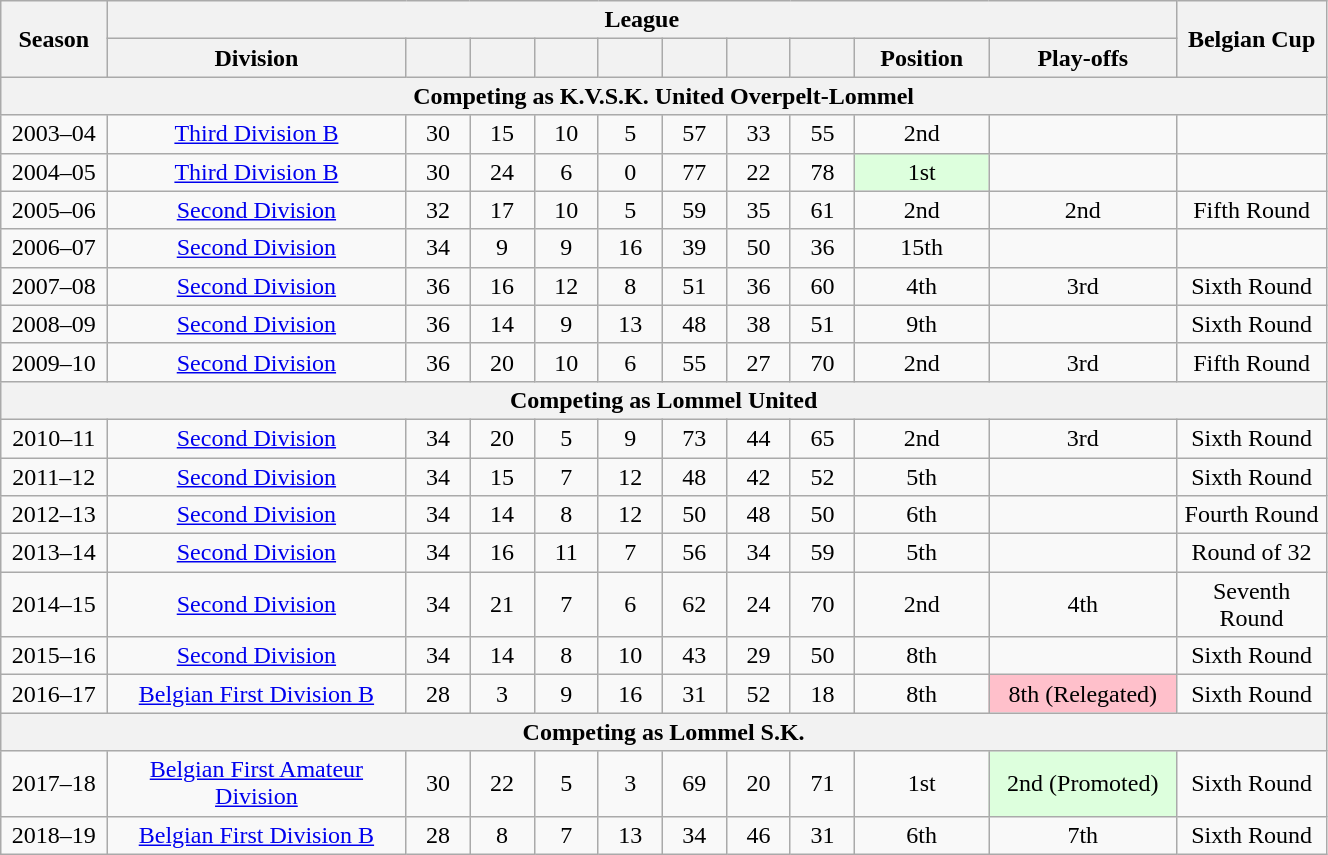<table class="wikitable" style="text-align:center;width:70%; text-align:center">
<tr>
<th rowspan=2 width=3%>Season</th>
<th colspan=10>League</th>
<th rowspan=2 width=7%>Belgian Cup</th>
</tr>
<tr>
<th width=14%>Division</th>
<th width=3%></th>
<th width=3%></th>
<th width=3%></th>
<th width=3%></th>
<th width=3%></th>
<th width=3%></th>
<th width=3%></th>
<th width=5%>Position</th>
<th width=8%>Play-offs</th>
</tr>
<tr>
<th colspan=14>Competing as K.V.S.K. United Overpelt-Lommel</th>
</tr>
<tr>
<td>2003–04</td>
<td><a href='#'>Third Division B</a></td>
<td>30</td>
<td>15</td>
<td>10</td>
<td>5</td>
<td>57</td>
<td>33</td>
<td>55</td>
<td>2nd</td>
<td></td>
<td></td>
</tr>
<tr>
<td>2004–05</td>
<td><a href='#'>Third Division B</a></td>
<td>30</td>
<td>24</td>
<td>6</td>
<td>0</td>
<td>77</td>
<td>22</td>
<td>78</td>
<td style="background:#dfd;">1st</td>
<td></td>
<td></td>
</tr>
<tr>
<td>2005–06</td>
<td><a href='#'>Second Division</a></td>
<td>32</td>
<td>17</td>
<td>10</td>
<td>5</td>
<td>59</td>
<td>35</td>
<td>61</td>
<td>2nd</td>
<td>2nd</td>
<td>Fifth Round</td>
</tr>
<tr>
<td>2006–07</td>
<td><a href='#'>Second Division</a></td>
<td>34</td>
<td>9</td>
<td>9</td>
<td>16</td>
<td>39</td>
<td>50</td>
<td>36</td>
<td>15th</td>
<td></td>
<td></td>
</tr>
<tr>
<td>2007–08</td>
<td><a href='#'>Second Division</a></td>
<td>36</td>
<td>16</td>
<td>12</td>
<td>8</td>
<td>51</td>
<td>36</td>
<td>60</td>
<td>4th</td>
<td>3rd</td>
<td>Sixth Round</td>
</tr>
<tr>
<td>2008–09</td>
<td><a href='#'>Second Division</a></td>
<td>36</td>
<td>14</td>
<td>9</td>
<td>13</td>
<td>48</td>
<td>38</td>
<td>51</td>
<td>9th</td>
<td></td>
<td>Sixth Round</td>
</tr>
<tr>
<td>2009–10</td>
<td><a href='#'>Second Division</a></td>
<td>36</td>
<td>20</td>
<td>10</td>
<td>6</td>
<td>55</td>
<td>27</td>
<td>70</td>
<td>2nd</td>
<td>3rd</td>
<td>Fifth Round</td>
</tr>
<tr>
<th colspan=14>Competing as Lommel United</th>
</tr>
<tr>
<td>2010–11</td>
<td><a href='#'>Second Division</a></td>
<td>34</td>
<td>20</td>
<td>5</td>
<td>9</td>
<td>73</td>
<td>44</td>
<td>65</td>
<td>2nd</td>
<td>3rd</td>
<td>Sixth Round</td>
</tr>
<tr>
<td>2011–12</td>
<td><a href='#'>Second Division</a></td>
<td>34</td>
<td>15</td>
<td>7</td>
<td>12</td>
<td>48</td>
<td>42</td>
<td>52</td>
<td>5th</td>
<td></td>
<td>Sixth Round</td>
</tr>
<tr>
<td>2012–13</td>
<td><a href='#'>Second Division</a></td>
<td>34</td>
<td>14</td>
<td>8</td>
<td>12</td>
<td>50</td>
<td>48</td>
<td>50</td>
<td>6th</td>
<td></td>
<td>Fourth Round</td>
</tr>
<tr>
<td>2013–14</td>
<td><a href='#'>Second Division</a></td>
<td>34</td>
<td>16</td>
<td>11</td>
<td>7</td>
<td>56</td>
<td>34</td>
<td>59</td>
<td>5th</td>
<td></td>
<td>Round of 32</td>
</tr>
<tr>
<td>2014–15</td>
<td><a href='#'>Second Division</a></td>
<td>34</td>
<td>21</td>
<td>7</td>
<td>6</td>
<td>62</td>
<td>24</td>
<td>70</td>
<td>2nd</td>
<td>4th</td>
<td>Seventh Round</td>
</tr>
<tr>
<td>2015–16</td>
<td><a href='#'>Second Division</a></td>
<td>34</td>
<td>14</td>
<td>8</td>
<td>10</td>
<td>43</td>
<td>29</td>
<td>50</td>
<td>8th</td>
<td></td>
<td>Sixth Round</td>
</tr>
<tr>
<td>2016–17</td>
<td><a href='#'>Belgian First Division B</a></td>
<td>28</td>
<td>3</td>
<td>9</td>
<td>16</td>
<td>31</td>
<td>52</td>
<td>18</td>
<td>8th</td>
<td style="background:pink;">8th (Relegated)</td>
<td>Sixth Round</td>
</tr>
<tr>
<th colspan=14>Competing as Lommel S.K.</th>
</tr>
<tr>
<td>2017–18</td>
<td><a href='#'>Belgian First Amateur Division</a></td>
<td>30</td>
<td>22</td>
<td>5</td>
<td>3</td>
<td>69</td>
<td>20</td>
<td>71</td>
<td>1st</td>
<td style="background:#dfd;">2nd (Promoted)</td>
<td>Sixth Round</td>
</tr>
<tr>
<td>2018–19</td>
<td><a href='#'>Belgian First Division B</a></td>
<td>28</td>
<td>8</td>
<td>7</td>
<td>13</td>
<td>34</td>
<td>46</td>
<td>31</td>
<td>6th</td>
<td>7th</td>
<td>Sixth Round</td>
</tr>
</table>
